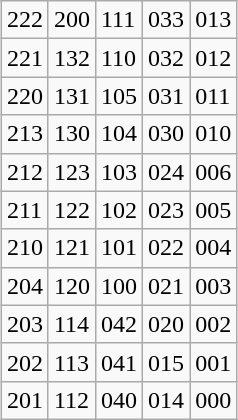<table class="wikitable" style="margin-left: auto; margin-right: auto; border: none;">
<tr>
<td>222</td>
<td>200</td>
<td>111</td>
<td>033</td>
<td>013</td>
</tr>
<tr>
<td>221</td>
<td>132</td>
<td>110</td>
<td>032</td>
<td>012</td>
</tr>
<tr>
<td>220</td>
<td>131</td>
<td>105</td>
<td>031</td>
<td>011</td>
</tr>
<tr>
<td>213</td>
<td>130</td>
<td>104</td>
<td>030</td>
<td>010</td>
</tr>
<tr>
<td>212</td>
<td>123</td>
<td>103</td>
<td>024</td>
<td>006</td>
</tr>
<tr>
<td>211</td>
<td>122</td>
<td>102</td>
<td>023</td>
<td>005</td>
</tr>
<tr>
<td>210</td>
<td>121</td>
<td>101</td>
<td>022</td>
<td>004</td>
</tr>
<tr>
<td>204</td>
<td>120</td>
<td>100</td>
<td>021</td>
<td>003</td>
</tr>
<tr>
<td>203</td>
<td>114</td>
<td>042</td>
<td>020</td>
<td>002</td>
</tr>
<tr>
<td>202</td>
<td>113</td>
<td>041</td>
<td>015</td>
<td>001</td>
</tr>
<tr>
<td>201</td>
<td>112</td>
<td>040</td>
<td>014</td>
<td>000</td>
</tr>
</table>
